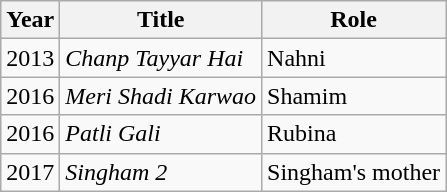<table class="wikitable sortable plainrowheaders">
<tr style="text-align:center;">
<th scope="col">Year</th>
<th scope="col">Title</th>
<th scope="col">Role</th>
</tr>
<tr>
<td>2013</td>
<td><em>Chanp Tayyar Hai</em></td>
<td>Nahni</td>
</tr>
<tr>
<td>2016</td>
<td><em>Meri Shadi Karwao</em></td>
<td>Shamim</td>
</tr>
<tr>
<td>2016</td>
<td><em>Patli Gali</em></td>
<td>Rubina</td>
</tr>
<tr>
<td>2017</td>
<td><em>Singham 2</em></td>
<td>Singham's mother</td>
</tr>
</table>
